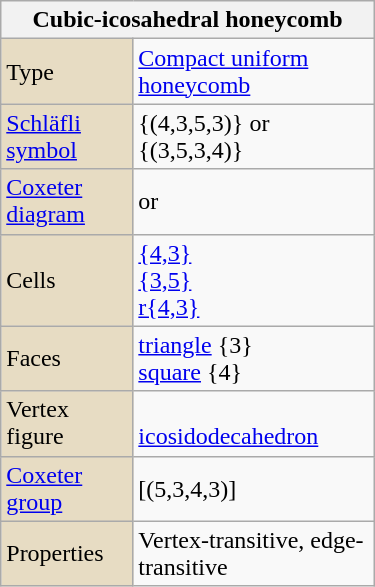<table class="wikitable" align="right" style="margin-left:10px" width="250">
<tr>
<th bgcolor=#e7dcc3 colspan=2>Cubic-icosahedral honeycomb</th>
</tr>
<tr>
<td bgcolor=#e7dcc3>Type</td>
<td><a href='#'>Compact uniform honeycomb</a></td>
</tr>
<tr>
<td bgcolor=#e7dcc3><a href='#'>Schläfli symbol</a></td>
<td>{(4,3,5,3)} or {(3,5,3,4)}</td>
</tr>
<tr>
<td bgcolor=#e7dcc3><a href='#'>Coxeter diagram</a></td>
<td> or </td>
</tr>
<tr>
<td bgcolor=#e7dcc3>Cells</td>
<td><a href='#'>{4,3}</a> <br><a href='#'>{3,5}</a> <br><a href='#'>r{4,3}</a> </td>
</tr>
<tr>
<td bgcolor=#e7dcc3>Faces</td>
<td><a href='#'>triangle</a> {3}<br><a href='#'>square</a> {4}</td>
</tr>
<tr>
<td bgcolor=#e7dcc3>Vertex figure</td>
<td><br><a href='#'>icosidodecahedron</a></td>
</tr>
<tr>
<td bgcolor=#e7dcc3><a href='#'>Coxeter group</a></td>
<td>[(5,3,4,3)]</td>
</tr>
<tr>
<td bgcolor=#e7dcc3>Properties</td>
<td>Vertex-transitive, edge-transitive</td>
</tr>
</table>
